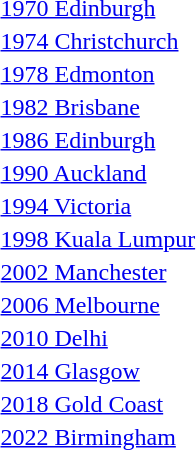<table>
<tr>
<td><a href='#'>1970 Edinburgh</a><br></td>
<td></td>
<td></td>
<td></td>
</tr>
<tr>
<td><a href='#'>1974 Christchurch</a><br></td>
<td></td>
<td></td>
<td></td>
</tr>
<tr>
<td><a href='#'>1978 Edmonton</a><br></td>
<td></td>
<td></td>
<td></td>
</tr>
<tr>
<td><a href='#'>1982 Brisbane</a><br></td>
<td></td>
<td></td>
<td></td>
</tr>
<tr>
<td><a href='#'>1986 Edinburgh</a><br></td>
<td></td>
<td></td>
<td></td>
</tr>
<tr>
<td><a href='#'>1990 Auckland</a><br></td>
<td></td>
<td></td>
<td></td>
</tr>
<tr>
<td><a href='#'>1994 Victoria</a><br></td>
<td></td>
<td></td>
<td></td>
</tr>
<tr>
<td><a href='#'>1998 Kuala Lumpur</a><br></td>
<td></td>
<td></td>
<td></td>
</tr>
<tr>
<td><a href='#'>2002 Manchester</a><br></td>
<td></td>
<td></td>
<td></td>
</tr>
<tr>
<td><a href='#'>2006 Melbourne</a><br></td>
<td></td>
<td></td>
<td></td>
</tr>
<tr>
<td><a href='#'>2010 Delhi</a><br></td>
<td></td>
<td></td>
<td></td>
</tr>
<tr>
<td><a href='#'>2014 Glasgow</a><br></td>
<td></td>
<td></td>
<td></td>
</tr>
<tr>
<td><a href='#'>2018 Gold Coast</a><br></td>
<td></td>
<td></td>
<td></td>
</tr>
<tr>
<td><a href='#'>2022 Birmingham</a><br></td>
<td></td>
<td></td>
<td></td>
</tr>
</table>
